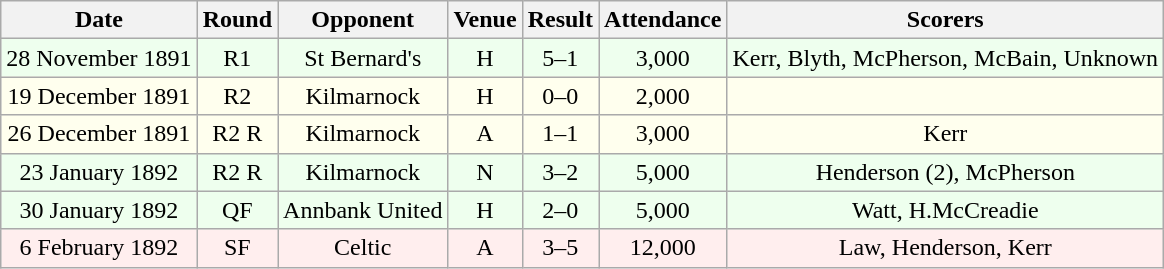<table class="wikitable sortable" style="font-size:100%; text-align:center">
<tr>
<th>Date</th>
<th>Round</th>
<th>Opponent</th>
<th>Venue</th>
<th>Result</th>
<th>Attendance</th>
<th>Scorers</th>
</tr>
<tr bgcolor = "#EEFFEE">
<td>28 November 1891</td>
<td>R1</td>
<td>St Bernard's</td>
<td>H</td>
<td>5–1</td>
<td>3,000</td>
<td>Kerr, Blyth, McPherson, McBain, Unknown</td>
</tr>
<tr bgcolor = "#FFFFEE">
<td>19 December 1891</td>
<td>R2</td>
<td>Kilmarnock</td>
<td>H</td>
<td>0–0</td>
<td>2,000</td>
<td></td>
</tr>
<tr bgcolor = "#FFFFEE">
<td>26 December 1891</td>
<td>R2 R</td>
<td>Kilmarnock</td>
<td>A</td>
<td>1–1</td>
<td>3,000</td>
<td>Kerr</td>
</tr>
<tr bgcolor = "#EEFFEE">
<td>23 January 1892</td>
<td>R2 R</td>
<td>Kilmarnock</td>
<td>N</td>
<td>3–2</td>
<td>5,000</td>
<td>Henderson (2), McPherson</td>
</tr>
<tr bgcolor = "#EEFFEE">
<td>30 January 1892</td>
<td>QF</td>
<td>Annbank United</td>
<td>H</td>
<td>2–0</td>
<td>5,000</td>
<td>Watt, H.McCreadie</td>
</tr>
<tr bgcolor = "#FFEEEE">
<td>6 February 1892</td>
<td>SF</td>
<td>Celtic</td>
<td>A</td>
<td>3–5</td>
<td>12,000</td>
<td>Law, Henderson, Kerr</td>
</tr>
</table>
